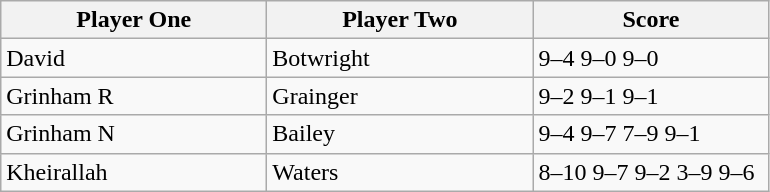<table class="wikitable">
<tr>
<th width=170>Player One</th>
<th width=170>Player Two</th>
<th width=150>Score</th>
</tr>
<tr>
<td> David</td>
<td> Botwright</td>
<td>9–4 9–0 9–0</td>
</tr>
<tr>
<td> Grinham R</td>
<td> Grainger</td>
<td>9–2 9–1 9–1</td>
</tr>
<tr>
<td> Grinham N</td>
<td> Bailey</td>
<td>9–4 9–7 7–9 9–1</td>
</tr>
<tr>
<td> Kheirallah</td>
<td> Waters</td>
<td>8–10 9–7 9–2 3–9 9–6</td>
</tr>
</table>
